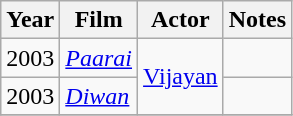<table class="wikitable sortable">
<tr>
<th>Year</th>
<th>Film</th>
<th>Actor</th>
<th>Notes</th>
</tr>
<tr>
<td>2003</td>
<td><em><a href='#'>Paarai</a></em></td>
<td rowspan=2><a href='#'>Vijayan</a></td>
<td></td>
</tr>
<tr>
<td>2003</td>
<td><em><a href='#'>Diwan</a></em></td>
<td></td>
</tr>
<tr>
</tr>
</table>
